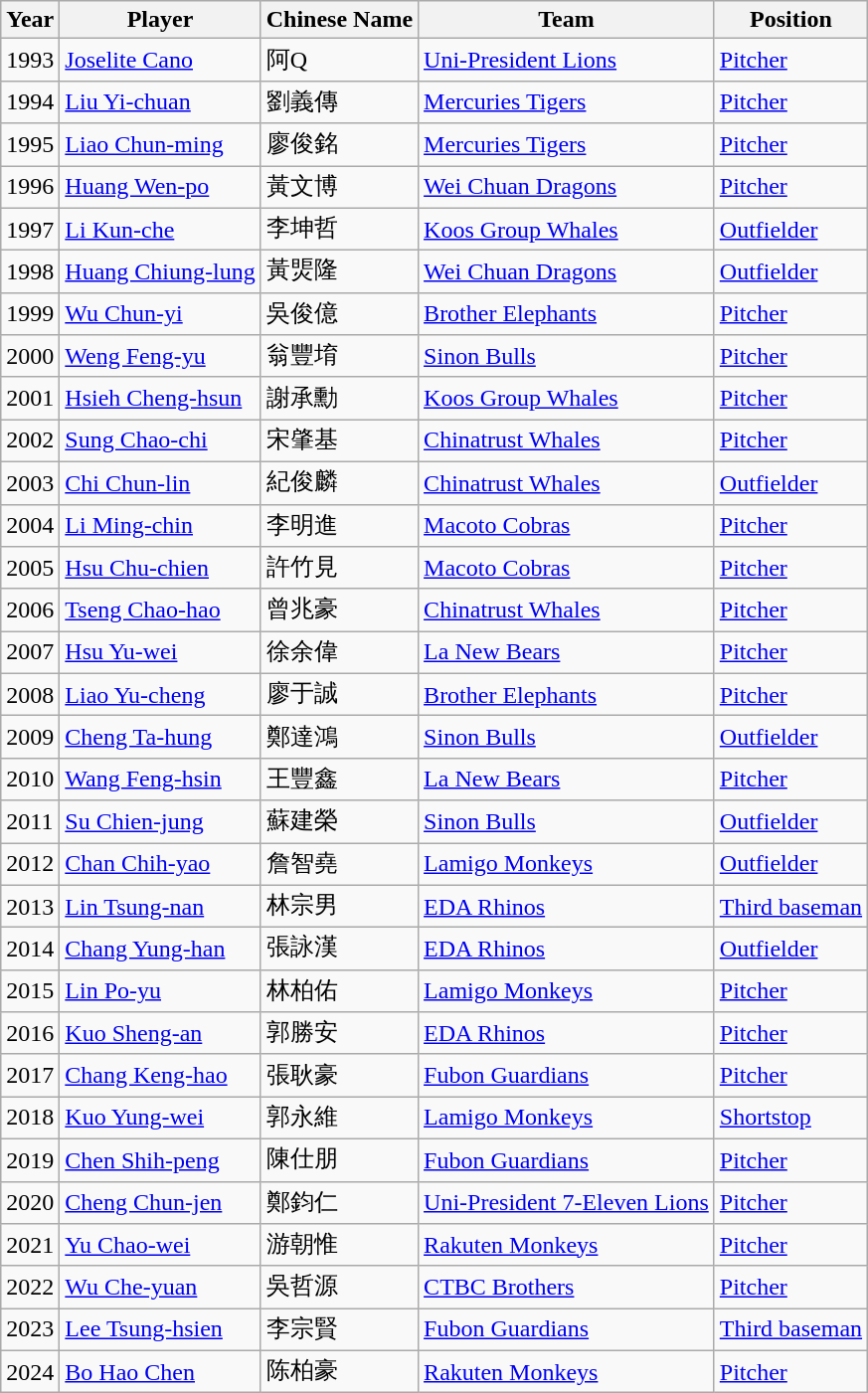<table class="wikitable">
<tr>
<th>Year</th>
<th>Player</th>
<th>Chinese Name</th>
<th>Team</th>
<th>Position</th>
</tr>
<tr>
<td>1993</td>
<td> <a href='#'>Joselite Cano</a></td>
<td>阿Q</td>
<td><a href='#'>Uni-President Lions</a></td>
<td><a href='#'>Pitcher</a></td>
</tr>
<tr>
<td>1994</td>
<td> <a href='#'>Liu Yi-chuan</a></td>
<td>劉義傳</td>
<td><a href='#'>Mercuries Tigers</a></td>
<td><a href='#'>Pitcher</a></td>
</tr>
<tr>
<td>1995</td>
<td> <a href='#'>Liao Chun-ming</a></td>
<td>廖俊銘</td>
<td><a href='#'>Mercuries Tigers</a></td>
<td><a href='#'>Pitcher</a></td>
</tr>
<tr>
<td>1996</td>
<td> <a href='#'>Huang Wen-po</a></td>
<td>黃文博</td>
<td><a href='#'>Wei Chuan Dragons</a></td>
<td><a href='#'>Pitcher</a></td>
</tr>
<tr>
<td>1997</td>
<td> <a href='#'>Li Kun-che</a></td>
<td>李坤哲</td>
<td><a href='#'>Koos Group Whales</a></td>
<td><a href='#'>Outfielder</a></td>
</tr>
<tr>
<td>1998</td>
<td> <a href='#'>Huang Chiung-lung</a></td>
<td>黃煚隆</td>
<td><a href='#'>Wei Chuan Dragons</a></td>
<td><a href='#'>Outfielder</a></td>
</tr>
<tr>
<td>1999</td>
<td> <a href='#'>Wu Chun-yi</a></td>
<td>吳俊億</td>
<td><a href='#'>Brother Elephants</a></td>
<td><a href='#'>Pitcher</a></td>
</tr>
<tr>
<td>2000</td>
<td> <a href='#'>Weng Feng-yu</a></td>
<td>翁豐堉</td>
<td><a href='#'>Sinon Bulls</a></td>
<td><a href='#'>Pitcher</a></td>
</tr>
<tr>
<td>2001</td>
<td> <a href='#'>Hsieh Cheng-hsun</a></td>
<td>謝承勳</td>
<td><a href='#'>Koos Group Whales</a></td>
<td><a href='#'>Pitcher</a></td>
</tr>
<tr>
<td>2002</td>
<td> <a href='#'>Sung Chao-chi</a></td>
<td>宋肇基</td>
<td><a href='#'>Chinatrust Whales</a></td>
<td><a href='#'>Pitcher</a></td>
</tr>
<tr>
<td>2003</td>
<td> <a href='#'>Chi Chun-lin</a></td>
<td>紀俊麟</td>
<td><a href='#'>Chinatrust Whales</a></td>
<td><a href='#'>Outfielder</a></td>
</tr>
<tr>
<td>2004</td>
<td> <a href='#'>Li Ming-chin</a></td>
<td>李明進</td>
<td><a href='#'>Macoto Cobras</a></td>
<td><a href='#'>Pitcher</a></td>
</tr>
<tr>
<td>2005</td>
<td> <a href='#'>Hsu Chu-chien</a></td>
<td>許竹見</td>
<td><a href='#'>Macoto Cobras</a></td>
<td><a href='#'>Pitcher</a></td>
</tr>
<tr>
<td>2006</td>
<td> <a href='#'>Tseng Chao-hao</a></td>
<td>曾兆豪</td>
<td><a href='#'>Chinatrust Whales</a></td>
<td><a href='#'>Pitcher</a></td>
</tr>
<tr>
<td>2007</td>
<td> <a href='#'>Hsu Yu-wei</a></td>
<td>徐余偉</td>
<td><a href='#'>La New Bears</a></td>
<td><a href='#'>Pitcher</a></td>
</tr>
<tr>
<td>2008</td>
<td> <a href='#'>Liao Yu-cheng</a></td>
<td>廖于誠</td>
<td><a href='#'>Brother Elephants</a></td>
<td><a href='#'>Pitcher</a></td>
</tr>
<tr>
<td>2009</td>
<td> <a href='#'>Cheng Ta-hung</a></td>
<td>鄭達鴻</td>
<td><a href='#'>Sinon Bulls</a></td>
<td><a href='#'>Outfielder</a></td>
</tr>
<tr>
<td>2010</td>
<td> <a href='#'>Wang Feng-hsin</a></td>
<td>王豐鑫</td>
<td><a href='#'>La New Bears</a></td>
<td><a href='#'>Pitcher</a></td>
</tr>
<tr>
<td>2011</td>
<td> <a href='#'>Su Chien-jung</a></td>
<td>蘇建榮</td>
<td><a href='#'>Sinon Bulls</a></td>
<td><a href='#'>Outfielder</a></td>
</tr>
<tr>
<td>2012</td>
<td> <a href='#'>Chan Chih-yao</a></td>
<td>詹智堯</td>
<td><a href='#'>Lamigo Monkeys</a></td>
<td><a href='#'>Outfielder</a></td>
</tr>
<tr>
<td>2013</td>
<td> <a href='#'>Lin Tsung-nan</a></td>
<td>林宗男</td>
<td><a href='#'>EDA Rhinos</a></td>
<td><a href='#'>Third baseman</a></td>
</tr>
<tr>
<td>2014</td>
<td> <a href='#'>Chang Yung-han</a></td>
<td>張詠漢</td>
<td><a href='#'>EDA Rhinos</a></td>
<td><a href='#'>Outfielder</a></td>
</tr>
<tr>
<td>2015</td>
<td> <a href='#'>Lin Po-yu</a></td>
<td>林柏佑</td>
<td><a href='#'>Lamigo Monkeys</a></td>
<td><a href='#'>Pitcher</a></td>
</tr>
<tr>
<td>2016</td>
<td> <a href='#'>Kuo Sheng-an</a></td>
<td>郭勝安</td>
<td><a href='#'>EDA Rhinos</a></td>
<td><a href='#'>Pitcher</a></td>
</tr>
<tr>
<td>2017</td>
<td> <a href='#'>Chang Keng-hao</a></td>
<td>張耿豪</td>
<td><a href='#'>Fubon Guardians</a></td>
<td><a href='#'>Pitcher</a></td>
</tr>
<tr>
<td>2018</td>
<td> <a href='#'>Kuo Yung-wei</a></td>
<td>郭永維</td>
<td><a href='#'>Lamigo Monkeys</a></td>
<td><a href='#'>Shortstop</a></td>
</tr>
<tr>
<td>2019</td>
<td> <a href='#'>Chen Shih-peng</a></td>
<td>陳仕朋</td>
<td><a href='#'>Fubon Guardians</a></td>
<td><a href='#'>Pitcher</a></td>
</tr>
<tr>
<td>2020</td>
<td> <a href='#'>Cheng Chun-jen</a></td>
<td>鄭鈞仁</td>
<td><a href='#'>Uni-President 7-Eleven Lions</a></td>
<td><a href='#'>Pitcher</a></td>
</tr>
<tr>
<td>2021</td>
<td> <a href='#'>Yu Chao-wei</a></td>
<td>游朝惟</td>
<td><a href='#'>Rakuten Monkeys</a></td>
<td><a href='#'>Pitcher</a></td>
</tr>
<tr>
<td>2022</td>
<td> <a href='#'>Wu Che-yuan</a></td>
<td>吳哲源</td>
<td><a href='#'>CTBC Brothers</a></td>
<td><a href='#'>Pitcher</a></td>
</tr>
<tr>
<td>2023</td>
<td> <a href='#'>Lee Tsung-hsien</a></td>
<td>李宗賢</td>
<td><a href='#'>Fubon Guardians</a></td>
<td><a href='#'>Third baseman</a></td>
</tr>
<tr>
<td>2024</td>
<td> <a href='#'>Bo Hao Chen</a></td>
<td>陈柏豪</td>
<td><a href='#'>Rakuten Monkeys</a></td>
<td><a href='#'>Pitcher</a></td>
</tr>
</table>
